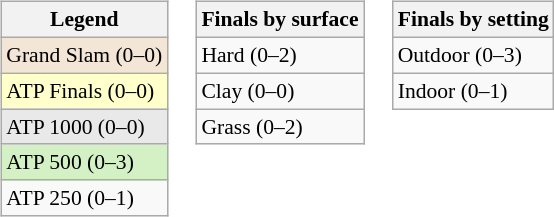<table>
<tr valign="top">
<td><br><table class="wikitable" style=font-size:90%>
<tr>
<th>Legend</th>
</tr>
<tr style="background:#f3e6d7;">
<td>Grand Slam (0–0)</td>
</tr>
<tr style="background:#ffffcc;">
<td>ATP Finals (0–0)</td>
</tr>
<tr style="background:#e9e9e9;">
<td>ATP 1000 (0–0)</td>
</tr>
<tr style="background:#d4f1c5;">
<td>ATP 500 (0–3)</td>
</tr>
<tr>
<td>ATP 250 (0–1)</td>
</tr>
</table>
</td>
<td><br><table class="wikitable" style=font-size:90%>
<tr>
<th>Finals by surface</th>
</tr>
<tr>
<td>Hard (0–2)</td>
</tr>
<tr>
<td>Clay (0–0)</td>
</tr>
<tr>
<td>Grass (0–2)</td>
</tr>
</table>
</td>
<td><br><table class="wikitable" style=font-size:90%>
<tr>
<th>Finals by setting</th>
</tr>
<tr>
<td>Outdoor (0–3)</td>
</tr>
<tr>
<td>Indoor (0–1)</td>
</tr>
</table>
</td>
</tr>
</table>
